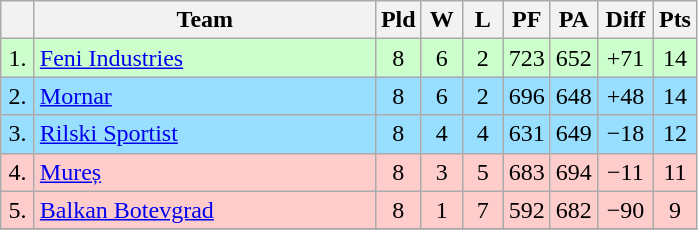<table class="wikitable" style="text-align:center">
<tr>
<th width="15"></th>
<th width="220">Team</th>
<th width="20">Pld</th>
<th width="20">W</th>
<th width="20">L</th>
<th width="20">PF</th>
<th width="20">PA</th>
<th width="30">Diff</th>
<th width="20">Pts</th>
</tr>
<tr bgcolor="#ccffcc">
<td>1.</td>
<td align="left"> <a href='#'>Feni Industries</a></td>
<td>8</td>
<td>6</td>
<td>2</td>
<td>723</td>
<td>652</td>
<td>+71</td>
<td>14</td>
</tr>
<tr bgcolor="#97DEFF">
<td>2.</td>
<td align="left"> <a href='#'>Mornar</a></td>
<td>8</td>
<td>6</td>
<td>2</td>
<td>696</td>
<td>648</td>
<td>+48</td>
<td>14</td>
</tr>
<tr bgcolor="#97DEFF">
<td>3.</td>
<td align="left"> <a href='#'>Rilski Sportist</a></td>
<td>8</td>
<td>4</td>
<td>4</td>
<td>631</td>
<td>649</td>
<td>−18</td>
<td>12</td>
</tr>
<tr bgcolor="#ffcccc">
<td>4.</td>
<td align="left"> <a href='#'>Mureș</a></td>
<td>8</td>
<td>3</td>
<td>5</td>
<td>683</td>
<td>694</td>
<td>−11</td>
<td>11</td>
</tr>
<tr bgcolor="#ffcccc">
<td>5.</td>
<td align="left"> <a href='#'>Balkan Botevgrad</a></td>
<td>8</td>
<td>1</td>
<td>7</td>
<td>592</td>
<td>682</td>
<td>−90</td>
<td>9</td>
</tr>
<tr>
</tr>
</table>
